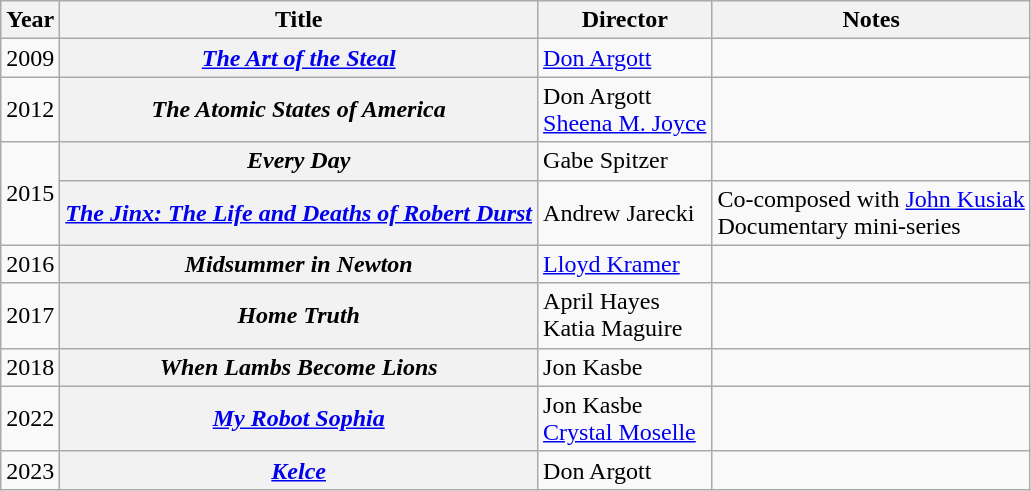<table class="wikitable sortable">
<tr>
<th>Year</th>
<th>Title</th>
<th>Director</th>
<th class="unsortable">Notes</th>
</tr>
<tr>
<td>2009</td>
<th><em><a href='#'>The Art of the Steal</a></em></th>
<td><a href='#'>Don Argott</a></td>
<td></td>
</tr>
<tr>
<td>2012</td>
<th><em>The Atomic States of America</em></th>
<td>Don Argott<br><a href='#'>Sheena M. Joyce</a></td>
<td></td>
</tr>
<tr>
<td rowspan="2">2015</td>
<th><em>Every Day</em></th>
<td>Gabe Spitzer</td>
<td></td>
</tr>
<tr>
<th><em><a href='#'>The Jinx: The Life and Deaths of Robert Durst</a></em></th>
<td>Andrew Jarecki</td>
<td>Co-composed with <a href='#'>John Kusiak</a><br>Documentary mini-series</td>
</tr>
<tr>
<td>2016</td>
<th><em>Midsummer in Newton</em></th>
<td><a href='#'>Lloyd Kramer</a></td>
<td></td>
</tr>
<tr>
<td>2017</td>
<th><em>Home Truth</em></th>
<td>April Hayes<br>Katia Maguire</td>
<td></td>
</tr>
<tr>
<td>2018</td>
<th><em>When Lambs Become Lions</em></th>
<td>Jon Kasbe</td>
<td></td>
</tr>
<tr>
<td>2022</td>
<th><em><a href='#'>My Robot Sophia</a></em></th>
<td>Jon Kasbe<br><a href='#'>Crystal Moselle</a></td>
<td></td>
</tr>
<tr>
<td>2023</td>
<th><em><a href='#'>Kelce</a></em></th>
<td>Don Argott</td>
<td></td>
</tr>
</table>
